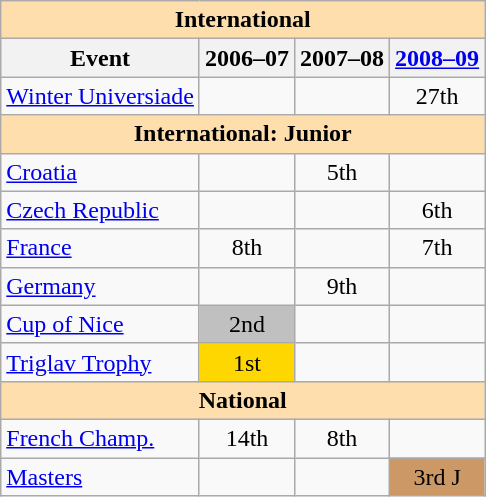<table class="wikitable" style="text-align:center">
<tr>
<th style="background-color: #ffdead; " colspan=4 align=center>International</th>
</tr>
<tr>
<th>Event</th>
<th>2006–07</th>
<th>2007–08</th>
<th><a href='#'>2008–09</a></th>
</tr>
<tr>
<td align=left><a href='#'>Winter Universiade</a></td>
<td></td>
<td></td>
<td>27th</td>
</tr>
<tr>
<th style="background-color: #ffdead; " colspan=4 align=center>International: Junior</th>
</tr>
<tr>
<td align=left> <a href='#'>Croatia</a></td>
<td></td>
<td>5th</td>
<td></td>
</tr>
<tr>
<td align=left> <a href='#'>Czech Republic</a></td>
<td></td>
<td></td>
<td>6th</td>
</tr>
<tr>
<td align=left> <a href='#'>France</a></td>
<td>8th</td>
<td></td>
<td>7th</td>
</tr>
<tr>
<td align=left> <a href='#'>Germany</a></td>
<td></td>
<td>9th</td>
<td></td>
</tr>
<tr>
<td align=left><a href='#'>Cup of Nice</a></td>
<td bgcolor=silver>2nd</td>
<td></td>
<td></td>
</tr>
<tr>
<td align=left><a href='#'>Triglav Trophy</a></td>
<td bgcolor=gold>1st</td>
<td></td>
<td></td>
</tr>
<tr>
<th style="background-color: #ffdead; " colspan=4 align=center>National</th>
</tr>
<tr>
<td align=left><a href='#'>French Champ.</a></td>
<td>14th</td>
<td>8th</td>
<td></td>
</tr>
<tr>
<td align="left"><a href='#'>Masters</a></td>
<td></td>
<td></td>
<td bgcolor=cc9966>3rd J</td>
</tr>
</table>
